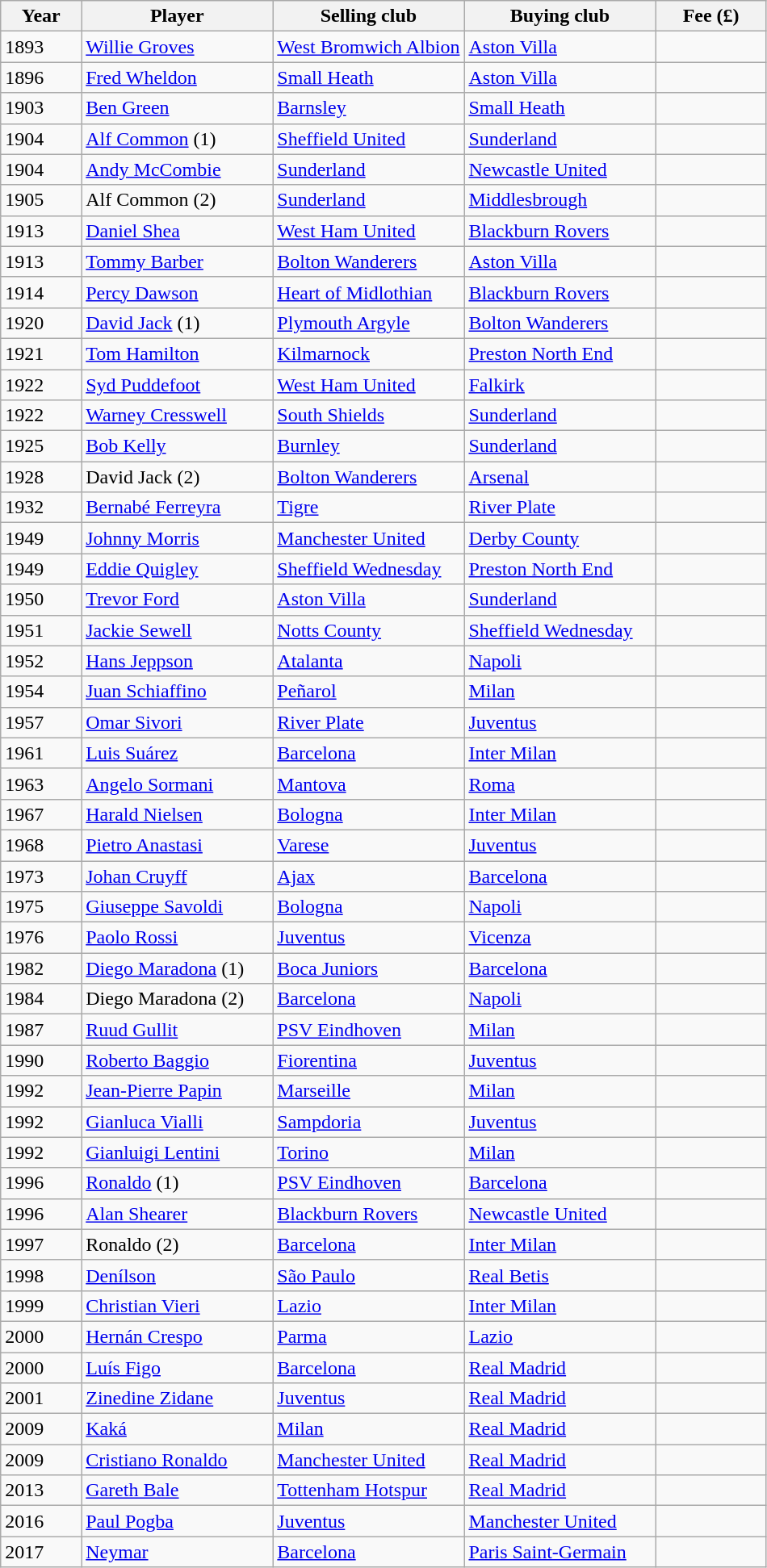<table class="wikitable sortable">
<tr>
<th>Year</th>
<th style="width: 25%;">Player</th>
<th style="width: 25%;">Selling club</th>
<th style="width: 25%;">Buying club</th>
<th data-sort-type="number">Fee (£)</th>
</tr>
<tr>
<td>1893</td>
<td> <a href='#'>Willie Groves</a></td>
<td> <a href='#'>West Bromwich Albion</a></td>
<td> <a href='#'>Aston Villa</a></td>
<td></td>
</tr>
<tr>
<td>1896</td>
<td> <a href='#'>Fred Wheldon</a></td>
<td> <a href='#'>Small Heath</a></td>
<td> <a href='#'>Aston Villa</a></td>
<td></td>
</tr>
<tr>
<td>1903</td>
<td> <a href='#'>Ben Green</a></td>
<td> <a href='#'>Barnsley</a></td>
<td> <a href='#'>Small Heath</a></td>
<td></td>
</tr>
<tr>
<td>1904</td>
<td> <a href='#'>Alf Common</a> <span>(1)</span></td>
<td> <a href='#'>Sheffield United</a></td>
<td> <a href='#'>Sunderland</a></td>
<td></td>
</tr>
<tr>
<td>1904</td>
<td> <a href='#'>Andy McCombie</a></td>
<td> <a href='#'>Sunderland</a></td>
<td> <a href='#'>Newcastle United</a></td>
<td></td>
</tr>
<tr>
<td>1905</td>
<td> Alf Common <span>(2)</span></td>
<td> <a href='#'>Sunderland</a></td>
<td> <a href='#'>Middlesbrough</a></td>
<td></td>
</tr>
<tr>
<td>1913</td>
<td> <a href='#'>Daniel Shea</a></td>
<td> <a href='#'>West Ham United</a></td>
<td> <a href='#'>Blackburn Rovers</a></td>
<td></td>
</tr>
<tr>
<td>1913</td>
<td> <a href='#'>Tommy Barber</a></td>
<td> <a href='#'>Bolton Wanderers</a></td>
<td> <a href='#'>Aston Villa</a></td>
<td></td>
</tr>
<tr>
<td>1914</td>
<td> <a href='#'>Percy Dawson</a></td>
<td> <a href='#'>Heart of Midlothian</a></td>
<td> <a href='#'>Blackburn Rovers</a></td>
<td></td>
</tr>
<tr>
<td>1920</td>
<td> <a href='#'>David Jack</a> <span>(1)</span></td>
<td> <a href='#'>Plymouth Argyle</a></td>
<td> <a href='#'>Bolton Wanderers</a></td>
<td></td>
</tr>
<tr>
<td>1921</td>
<td> <a href='#'>Tom Hamilton</a></td>
<td> <a href='#'>Kilmarnock</a></td>
<td> <a href='#'>Preston North End</a></td>
<td></td>
</tr>
<tr>
<td>1922</td>
<td> <a href='#'>Syd Puddefoot</a></td>
<td> <a href='#'>West Ham United</a></td>
<td> <a href='#'>Falkirk</a></td>
<td></td>
</tr>
<tr>
<td>1922</td>
<td> <a href='#'>Warney Cresswell</a></td>
<td> <a href='#'>South Shields</a></td>
<td> <a href='#'>Sunderland</a></td>
<td></td>
</tr>
<tr>
<td>1925</td>
<td> <a href='#'>Bob Kelly</a></td>
<td> <a href='#'>Burnley</a></td>
<td> <a href='#'>Sunderland</a></td>
<td></td>
</tr>
<tr>
<td>1928</td>
<td> David Jack <span>(2)</span></td>
<td> <a href='#'>Bolton Wanderers</a></td>
<td> <a href='#'>Arsenal</a></td>
<td></td>
</tr>
<tr>
<td>1932</td>
<td> <a href='#'>Bernabé Ferreyra</a></td>
<td> <a href='#'>Tigre</a></td>
<td> <a href='#'>River Plate</a></td>
<td></td>
</tr>
<tr>
<td>1949</td>
<td> <a href='#'>Johnny Morris</a></td>
<td> <a href='#'>Manchester United</a></td>
<td> <a href='#'>Derby County</a></td>
<td></td>
</tr>
<tr>
<td>1949</td>
<td> <a href='#'>Eddie Quigley</a></td>
<td> <a href='#'>Sheffield Wednesday</a></td>
<td> <a href='#'>Preston North End</a></td>
<td></td>
</tr>
<tr>
<td>1950</td>
<td> <a href='#'>Trevor Ford</a></td>
<td> <a href='#'>Aston Villa</a></td>
<td> <a href='#'>Sunderland</a></td>
<td></td>
</tr>
<tr>
<td>1951</td>
<td> <a href='#'>Jackie Sewell</a></td>
<td> <a href='#'>Notts County</a></td>
<td> <a href='#'>Sheffield Wednesday</a></td>
<td></td>
</tr>
<tr>
<td>1952</td>
<td> <a href='#'>Hans Jeppson</a></td>
<td> <a href='#'>Atalanta</a></td>
<td> <a href='#'>Napoli</a></td>
<td></td>
</tr>
<tr>
<td>1954</td>
<td> <a href='#'>Juan Schiaffino</a></td>
<td> <a href='#'>Peñarol</a></td>
<td> <a href='#'>Milan</a></td>
<td></td>
</tr>
<tr>
<td>1957</td>
<td> <a href='#'>Omar Sivori</a></td>
<td> <a href='#'>River Plate</a></td>
<td> <a href='#'>Juventus</a></td>
<td></td>
</tr>
<tr>
<td>1961</td>
<td> <a href='#'>Luis Suárez</a></td>
<td> <a href='#'>Barcelona</a></td>
<td> <a href='#'>Inter Milan</a></td>
<td></td>
</tr>
<tr>
<td>1963</td>
<td> <a href='#'>Angelo Sormani</a></td>
<td> <a href='#'>Mantova</a></td>
<td> <a href='#'>Roma</a></td>
<td></td>
</tr>
<tr>
<td>1967</td>
<td> <a href='#'>Harald Nielsen</a></td>
<td> <a href='#'>Bologna</a></td>
<td> <a href='#'>Inter Milan</a></td>
<td></td>
</tr>
<tr>
<td>1968</td>
<td> <a href='#'>Pietro Anastasi</a></td>
<td> <a href='#'>Varese</a></td>
<td> <a href='#'>Juventus</a></td>
<td></td>
</tr>
<tr>
<td>1973</td>
<td> <a href='#'>Johan Cruyff</a></td>
<td> <a href='#'>Ajax</a></td>
<td> <a href='#'>Barcelona</a></td>
<td></td>
</tr>
<tr>
<td>1975</td>
<td> <a href='#'>Giuseppe Savoldi</a></td>
<td> <a href='#'>Bologna</a></td>
<td> <a href='#'>Napoli</a></td>
<td></td>
</tr>
<tr>
<td>1976</td>
<td> <a href='#'>Paolo Rossi</a></td>
<td> <a href='#'>Juventus</a></td>
<td> <a href='#'>Vicenza</a></td>
<td></td>
</tr>
<tr>
<td>1982</td>
<td> <a href='#'>Diego Maradona</a> <span>(1)</span></td>
<td> <a href='#'>Boca Juniors</a></td>
<td> <a href='#'>Barcelona</a></td>
<td></td>
</tr>
<tr>
<td>1984</td>
<td> Diego Maradona <span>(2)</span></td>
<td> <a href='#'>Barcelona</a></td>
<td> <a href='#'>Napoli</a></td>
<td></td>
</tr>
<tr>
<td>1987</td>
<td> <a href='#'>Ruud Gullit</a></td>
<td> <a href='#'>PSV Eindhoven</a></td>
<td> <a href='#'>Milan</a></td>
<td></td>
</tr>
<tr>
<td>1990</td>
<td> <a href='#'>Roberto Baggio</a></td>
<td> <a href='#'>Fiorentina</a></td>
<td> <a href='#'>Juventus</a></td>
<td></td>
</tr>
<tr>
<td>1992</td>
<td> <a href='#'>Jean-Pierre Papin</a></td>
<td> <a href='#'>Marseille</a></td>
<td> <a href='#'>Milan</a></td>
<td></td>
</tr>
<tr>
<td>1992</td>
<td> <a href='#'>Gianluca Vialli</a></td>
<td> <a href='#'>Sampdoria</a></td>
<td> <a href='#'>Juventus</a></td>
<td></td>
</tr>
<tr>
<td>1992</td>
<td> <a href='#'>Gianluigi Lentini</a></td>
<td> <a href='#'>Torino</a></td>
<td> <a href='#'>Milan</a></td>
<td></td>
</tr>
<tr>
<td>1996</td>
<td> <a href='#'>Ronaldo</a> <span>(1)</span></td>
<td> <a href='#'>PSV Eindhoven</a></td>
<td> <a href='#'>Barcelona</a></td>
<td></td>
</tr>
<tr>
<td>1996</td>
<td> <a href='#'>Alan Shearer</a></td>
<td> <a href='#'>Blackburn Rovers</a></td>
<td> <a href='#'>Newcastle United</a></td>
<td></td>
</tr>
<tr>
<td>1997</td>
<td> Ronaldo <span>(2)</span></td>
<td> <a href='#'>Barcelona</a></td>
<td> <a href='#'>Inter Milan</a></td>
<td></td>
</tr>
<tr>
<td>1998</td>
<td> <a href='#'>Denílson</a></td>
<td> <a href='#'>São Paulo</a></td>
<td> <a href='#'>Real Betis</a></td>
<td></td>
</tr>
<tr>
<td>1999</td>
<td> <a href='#'>Christian Vieri</a></td>
<td> <a href='#'>Lazio</a></td>
<td> <a href='#'>Inter Milan</a></td>
<td></td>
</tr>
<tr>
<td>2000</td>
<td> <a href='#'>Hernán Crespo</a></td>
<td> <a href='#'>Parma</a></td>
<td> <a href='#'>Lazio</a></td>
<td></td>
</tr>
<tr>
<td>2000</td>
<td> <a href='#'>Luís Figo</a></td>
<td> <a href='#'>Barcelona</a></td>
<td> <a href='#'>Real Madrid</a></td>
<td></td>
</tr>
<tr>
<td>2001</td>
<td> <a href='#'>Zinedine Zidane</a></td>
<td> <a href='#'>Juventus</a></td>
<td> <a href='#'>Real Madrid</a></td>
<td></td>
</tr>
<tr>
<td>2009</td>
<td> <a href='#'>Kaká</a></td>
<td> <a href='#'>Milan</a></td>
<td> <a href='#'>Real Madrid</a></td>
<td></td>
</tr>
<tr>
<td>2009</td>
<td> <a href='#'>Cristiano Ronaldo</a></td>
<td> <a href='#'>Manchester United</a></td>
<td> <a href='#'>Real Madrid</a></td>
<td></td>
</tr>
<tr>
<td>2013</td>
<td> <a href='#'>Gareth Bale</a></td>
<td> <a href='#'>Tottenham Hotspur</a></td>
<td> <a href='#'>Real Madrid</a></td>
<td></td>
</tr>
<tr>
<td>2016</td>
<td> <a href='#'>Paul Pogba</a></td>
<td> <a href='#'>Juventus</a></td>
<td> <a href='#'>Manchester United</a></td>
<td></td>
</tr>
<tr>
<td>2017</td>
<td> <a href='#'>Neymar</a></td>
<td> <a href='#'>Barcelona</a></td>
<td> <a href='#'>Paris Saint-Germain</a></td>
<td></td>
</tr>
</table>
